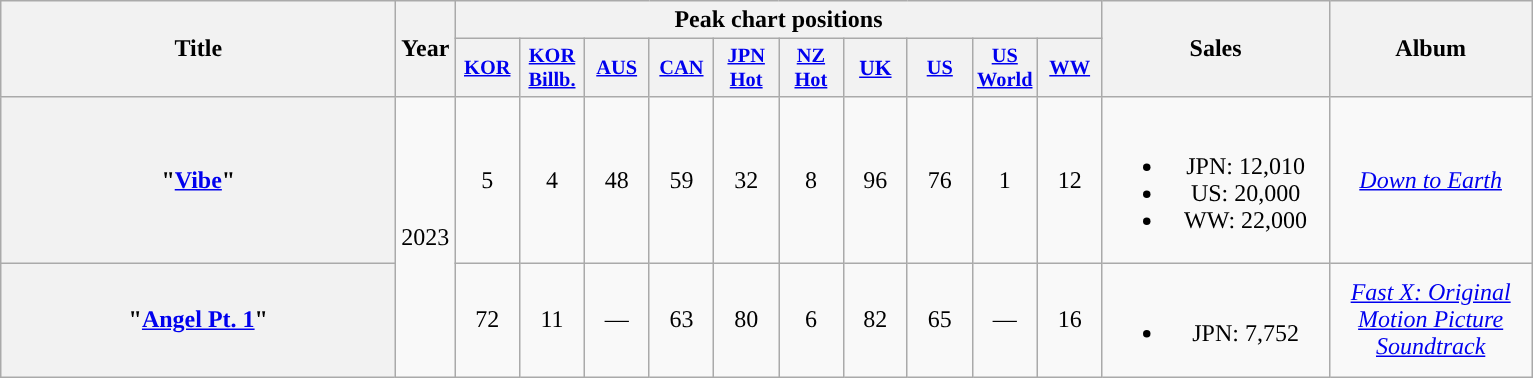<table class="wikitable plainrowheaders" style="text-align:center;">
<tr>
<th rowspan="2" style="width:16em;">Title</th>
<th rowspan="2">Year</th>
<th colspan="10">Peak chart positions</th>
<th rowspan="2" style="width:9em;">Sales</th>
<th rowspan="2" style="width:8em;">Album</th>
</tr>
<tr>
<th scope="col" style="width:2.7em;font-size:85%;"><a href='#'>KOR</a><br></th>
<th scope="col" style="width:2.7em;font-size:85%;"><a href='#'>KOR<br>Billb.</a><br></th>
<th scope="col" style="width:2.7em;font-size:85%;"><a href='#'>AUS</a><br></th>
<th scope="col" style="width:2.7em;font-size:85%;"><a href='#'>CAN</a><br></th>
<th scope="col" style="width:2.7em;font-size:85%;"><a href='#'>JPN<br>Hot</a><br></th>
<th scope="col" style="width:2.7em;font-size:85%;"><a href='#'>NZ<br>Hot</a><br></th>
<th scope="col" style="width:2.5em;font-size:90%;"><a href='#'>UK</a><br></th>
<th scope="col" style="width:2.7em;font-size:85%;"><a href='#'>US</a><br></th>
<th scope="col" style="width:2.7em;font-size:85%;"><a href='#'>US<br>World</a><br></th>
<th scope="col" style="width:2.7em;font-size:85%;"><a href='#'>WW</a><br></th>
</tr>
<tr>
<th scope="row">"<a href='#'>Vibe</a>"<br></th>
<td rowspan="2">2023</td>
<td>5</td>
<td>4</td>
<td>48</td>
<td>59</td>
<td>32</td>
<td>8</td>
<td>96</td>
<td>76</td>
<td>1</td>
<td>12</td>
<td><br><ul><li>JPN: 12,010</li><li>US: 20,000</li><li>WW: 22,000</li></ul></td>
<td><em><a href='#'>Down to Earth</a></em></td>
</tr>
<tr>
<th scope="row">"<a href='#'>Angel Pt. 1</a>"<br></th>
<td>72</td>
<td>11</td>
<td>—</td>
<td>63</td>
<td>80</td>
<td>6</td>
<td>82</td>
<td>65</td>
<td>—</td>
<td>16</td>
<td><br><ul><li>JPN: 7,752</li></ul></td>
<td><em><a href='#'>Fast X: Original Motion Picture Soundtrack</a></em></td>
</tr>
</table>
